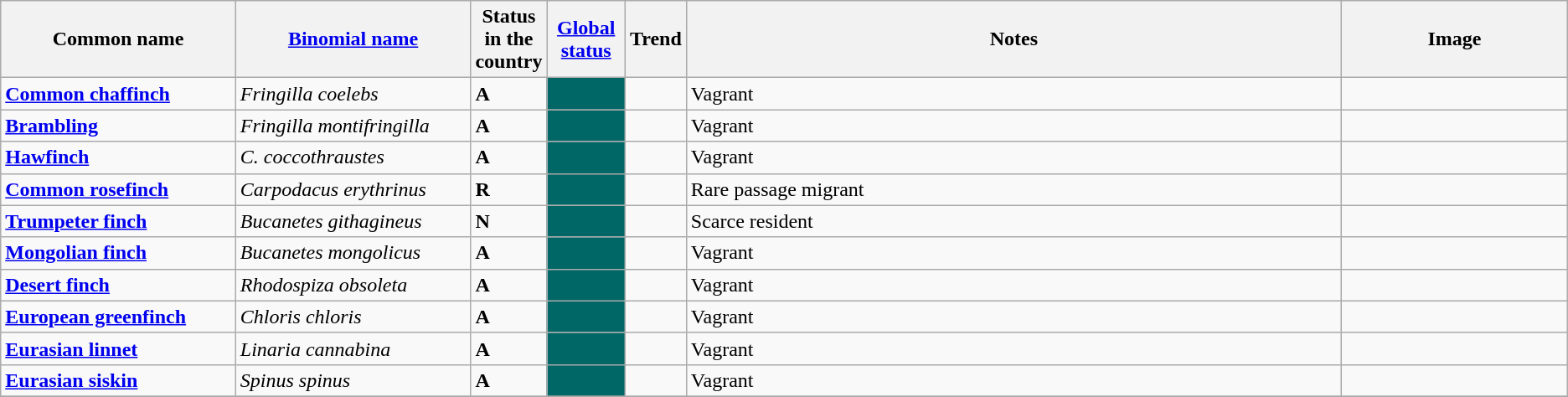<table class="wikitable sortable">
<tr>
<th width="15%">Common name</th>
<th width="15%"><a href='#'>Binomial name</a></th>
<th width="1%">Status in the country</th>
<th width="5%"><a href='#'>Global status</a></th>
<th width="1%">Trend</th>
<th class="unsortable">Notes</th>
<th class="unsortable">Image</th>
</tr>
<tr>
<td><strong><a href='#'>Common chaffinch</a></strong></td>
<td><em>Fringilla coelebs</em></td>
<td><strong>A</strong></td>
<td align=center style="background: #006666"></td>
<td align=center></td>
<td>Vagrant</td>
<td></td>
</tr>
<tr>
<td><strong><a href='#'>Brambling</a></strong></td>
<td><em>Fringilla montifringilla</em></td>
<td><strong>A</strong></td>
<td align=center style="background: #006666"></td>
<td align=center></td>
<td>Vagrant</td>
<td></td>
</tr>
<tr>
<td><strong><a href='#'>Hawfinch</a></strong></td>
<td><em>C. coccothraustes</em></td>
<td><strong>A</strong></td>
<td align=center style="background: #006666"></td>
<td align=center></td>
<td>Vagrant</td>
<td></td>
</tr>
<tr>
<td><strong><a href='#'>Common rosefinch</a></strong></td>
<td><em>Carpodacus erythrinus</em></td>
<td><strong>R</strong></td>
<td align=center style="background: #006666"></td>
<td align=center></td>
<td>Rare passage migrant</td>
<td><br></td>
</tr>
<tr>
<td><strong><a href='#'>Trumpeter finch</a></strong></td>
<td><em>Bucanetes githagineus</em></td>
<td><strong>N</strong></td>
<td align=center style="background: #006666"></td>
<td align=center></td>
<td>Scarce resident</td>
<td></td>
</tr>
<tr>
<td><strong><a href='#'>Mongolian finch</a></strong></td>
<td><em>Bucanetes mongolicus</em></td>
<td><strong>A</strong></td>
<td align=center style="background: #006666"></td>
<td align=center></td>
<td>Vagrant</td>
<td></td>
</tr>
<tr>
<td><strong><a href='#'>Desert finch</a></strong></td>
<td><em>Rhodospiza obsoleta</em></td>
<td><strong>A</strong></td>
<td align=center style="background: #006666"></td>
<td align=center></td>
<td>Vagrant</td>
<td></td>
</tr>
<tr>
<td><strong><a href='#'>European greenfinch</a></strong></td>
<td><em>Chloris chloris</em></td>
<td><strong>A</strong></td>
<td align=center style="background: #006666"></td>
<td align=center></td>
<td>Vagrant</td>
<td></td>
</tr>
<tr>
<td><strong><a href='#'>Eurasian linnet</a></strong></td>
<td><em>Linaria cannabina</em></td>
<td><strong>A</strong></td>
<td align=center style="background: #006666"></td>
<td align=center></td>
<td>Vagrant</td>
<td></td>
</tr>
<tr>
<td><strong><a href='#'>Eurasian siskin</a></strong></td>
<td><em>Spinus spinus</em></td>
<td><strong>A</strong></td>
<td align=center style="background: #006666"></td>
<td align=center></td>
<td>Vagrant</td>
<td></td>
</tr>
<tr>
</tr>
</table>
